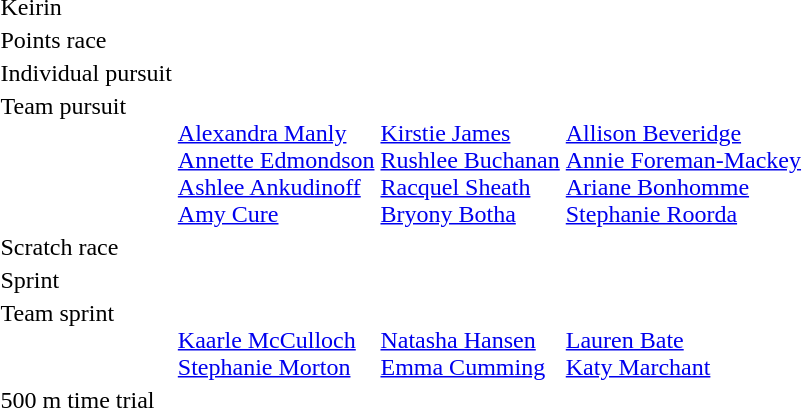<table>
<tr>
<td>Keirin<br></td>
<td></td>
<td></td>
<td></td>
</tr>
<tr>
<td>Points race<br></td>
<td></td>
<td></td>
<td></td>
</tr>
<tr>
<td>Individual pursuit<br></td>
<td></td>
<td></td>
<td></td>
</tr>
<tr valign="top">
<td>Team pursuit<br></td>
<td><br><a href='#'>Alexandra Manly</a><br><a href='#'>Annette Edmondson</a><br><a href='#'>Ashlee Ankudinoff</a><br><a href='#'>Amy Cure</a></td>
<td><br><a href='#'>Kirstie James</a><br><a href='#'>Rushlee Buchanan</a><br><a href='#'>Racquel Sheath</a><br><a href='#'>Bryony Botha</a></td>
<td><br><a href='#'>Allison Beveridge</a><br><a href='#'>Annie Foreman-Mackey</a><br><a href='#'>Ariane Bonhomme</a><br><a href='#'>Stephanie Roorda</a></td>
</tr>
<tr>
<td>Scratch race<br></td>
<td></td>
<td></td>
<td></td>
</tr>
<tr>
<td>Sprint<br></td>
<td></td>
<td></td>
<td></td>
</tr>
<tr valign="top">
<td>Team sprint<br></td>
<td><br><a href='#'>Kaarle McCulloch</a><br><a href='#'>Stephanie Morton</a></td>
<td><br><a href='#'>Natasha Hansen</a><br><a href='#'>Emma Cumming</a></td>
<td><br><a href='#'>Lauren Bate</a><br><a href='#'>Katy Marchant</a></td>
</tr>
<tr>
<td>500 m time trial<br></td>
<td></td>
<td></td>
<td></td>
</tr>
</table>
